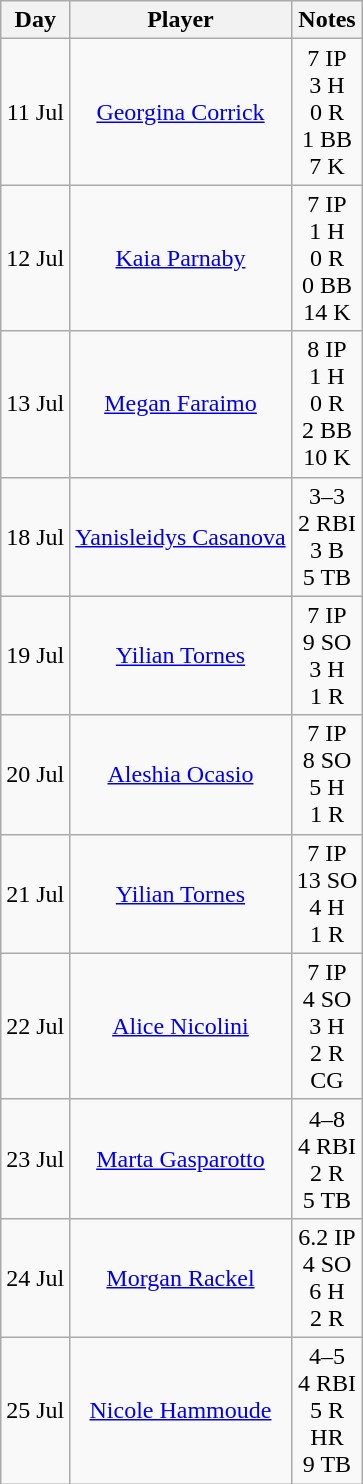<table class="wikitable" style="text-align:center;">
<tr>
<th>Day</th>
<th>Player</th>
<th>Notes</th>
</tr>
<tr>
<td>11 Jul</td>
<td> <a href='#'>Georgina Corrick</a></td>
<td>7 IP<br>3 H<br>0 R<br>1 BB<br>7 K</td>
</tr>
<tr>
<td>12 Jul</td>
<td> <a href='#'>Kaia Parnaby</a></td>
<td>7 IP<br>1 H<br>0 R<br>0 BB<br>14 K</td>
</tr>
<tr>
<td>13 Jul</td>
<td> <a href='#'>Megan Faraimo</a></td>
<td>8 IP<br>1 H<br>0 R<br>2 BB<br>10 K</td>
</tr>
<tr>
<td>18 Jul</td>
<td> <a href='#'>Yanisleidys Casanova</a></td>
<td>3–3<br>2 RBI<br>3 B<br>5 TB</td>
</tr>
<tr>
<td>19 Jul</td>
<td> <a href='#'>Yilian Tornes</a></td>
<td>7 IP<br>9 SO<br>3 H<br>1 R</td>
</tr>
<tr>
<td>20 Jul</td>
<td> <a href='#'>Aleshia Ocasio</a></td>
<td>7 IP<br>8 SO<br>5 H<br>1 R</td>
</tr>
<tr>
<td>21 Jul</td>
<td> <a href='#'>Yilian Tornes</a></td>
<td>7 IP<br>13 SO<br>4 H<br>1 R</td>
</tr>
<tr>
<td>22 Jul</td>
<td> <a href='#'>Alice Nicolini</a></td>
<td>7 IP<br>4 SO<br>3 H<br>2 R<br>CG</td>
</tr>
<tr>
<td>23 Jul</td>
<td> <a href='#'>Marta Gasparotto</a></td>
<td>4–8<br>4 RBI<br>2 R<br>5 TB</td>
</tr>
<tr>
<td>24 Jul</td>
<td> <a href='#'>Morgan Rackel</a></td>
<td>6.2 IP<br>4 SO<br>6 H<br>2 R</td>
</tr>
<tr>
<td>25 Jul</td>
<td> <a href='#'>Nicole Hammoude</a></td>
<td>4–5<br>4 RBI<br>5 R<br>HR<br>9 TB</td>
</tr>
</table>
